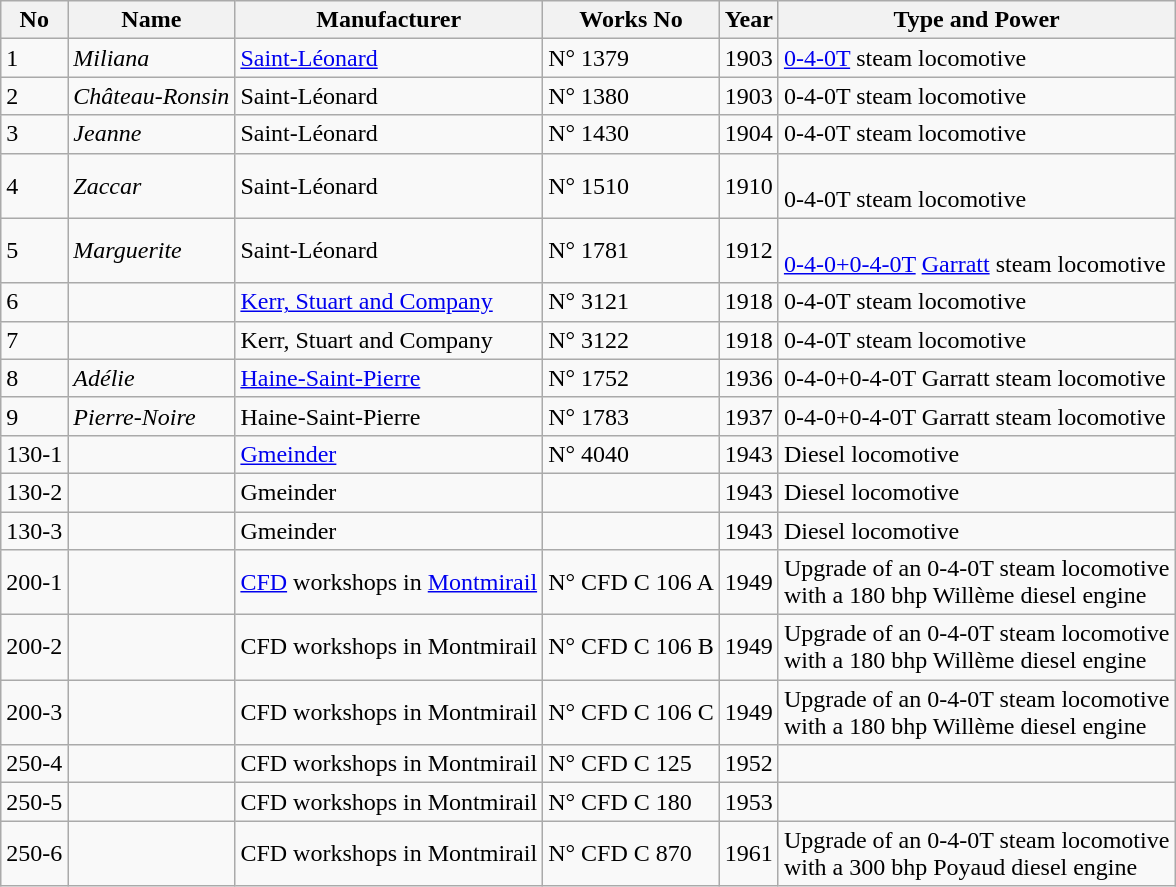<table class="wikitable sortable">
<tr>
<th>No</th>
<th>Name</th>
<th>Manufacturer</th>
<th>Works No</th>
<th>Year</th>
<th>Type and Power</th>
</tr>
<tr>
<td>1</td>
<td><em>Miliana</em></td>
<td><a href='#'>Saint-Léonard</a></td>
<td>N° 1379</td>
<td>1903</td>
<td><a href='#'>0-4-0T</a> steam locomotive</td>
</tr>
<tr>
<td>2</td>
<td><em>Château-Ronsin</em></td>
<td>Saint-Léonard</td>
<td>N° 1380</td>
<td>1903</td>
<td>0-4-0T steam locomotive</td>
</tr>
<tr>
<td>3</td>
<td><em>Jeanne</em></td>
<td>Saint-Léonard</td>
<td>N° 1430</td>
<td>1904</td>
<td>0-4-0T steam locomotive</td>
</tr>
<tr>
<td>4</td>
<td><em>Zaccar</em></td>
<td>Saint-Léonard</td>
<td>N° 1510</td>
<td>1910</td>
<td><br> 0-4-0T steam locomotive</td>
</tr>
<tr>
<td>5</td>
<td><em>Marguerite</em></td>
<td>Saint-Léonard</td>
<td>N° 1781</td>
<td>1912</td>
<td><br> <a href='#'>0-4-0+0-4-0T</a> <a href='#'>Garratt</a> steam locomotive</td>
</tr>
<tr>
<td>6</td>
<td></td>
<td><a href='#'>Kerr, Stuart and Company</a></td>
<td>N° 3121</td>
<td>1918</td>
<td>0-4-0T steam locomotive</td>
</tr>
<tr>
<td>7</td>
<td></td>
<td>Kerr, Stuart and Company</td>
<td>N° 3122</td>
<td>1918</td>
<td>0-4-0T steam locomotive</td>
</tr>
<tr>
<td>8</td>
<td><em>Adélie</em></td>
<td><a href='#'>Haine-Saint-Pierre</a></td>
<td>N° 1752</td>
<td>1936</td>
<td>0-4-0+0-4-0T Garratt steam locomotive</td>
</tr>
<tr>
<td>9</td>
<td><em>Pierre-Noire</em></td>
<td>Haine-Saint-Pierre</td>
<td>N° 1783</td>
<td>1937</td>
<td>0-4-0+0-4-0T Garratt steam locomotive</td>
</tr>
<tr>
<td>130-1</td>
<td></td>
<td><a href='#'>Gmeinder</a></td>
<td>N° 4040</td>
<td>1943</td>
<td>Diesel locomotive</td>
</tr>
<tr>
<td>130-2</td>
<td></td>
<td>Gmeinder</td>
<td></td>
<td>1943</td>
<td>Diesel locomotive</td>
</tr>
<tr>
<td>130-3</td>
<td></td>
<td>Gmeinder</td>
<td></td>
<td>1943</td>
<td>Diesel locomotive</td>
</tr>
<tr>
<td>200-1</td>
<td></td>
<td><a href='#'>CFD</a> workshops in <a href='#'>Montmirail</a></td>
<td>N° CFD C 106 A</td>
<td>1949</td>
<td>Upgrade of an 0-4-0T steam locomotive<br> with a 180 bhp Willème diesel engine</td>
</tr>
<tr>
<td>200-2</td>
<td></td>
<td>CFD workshops in Montmirail</td>
<td>N° CFD C 106 B</td>
<td>1949</td>
<td>Upgrade of an 0-4-0T steam locomotive<br> with a 180 bhp Willème diesel engine</td>
</tr>
<tr>
<td>200-3</td>
<td></td>
<td>CFD workshops in Montmirail</td>
<td>N° CFD C 106 C</td>
<td>1949</td>
<td>Upgrade of an 0-4-0T steam locomotive<br> with a 180 bhp Willème diesel engine</td>
</tr>
<tr>
<td>250-4</td>
<td></td>
<td>CFD workshops in Montmirail</td>
<td>N° CFD C 125</td>
<td>1952</td>
<td></td>
</tr>
<tr>
<td>250-5</td>
<td></td>
<td>CFD workshops in Montmirail</td>
<td>N° CFD C 180</td>
<td>1953</td>
<td></td>
</tr>
<tr>
<td>250-6</td>
<td></td>
<td>CFD workshops in Montmirail</td>
<td>N° CFD C 870</td>
<td>1961</td>
<td>Upgrade of an 0-4-0T steam locomotive<br> with a 300 bhp Poyaud diesel engine</td>
</tr>
</table>
